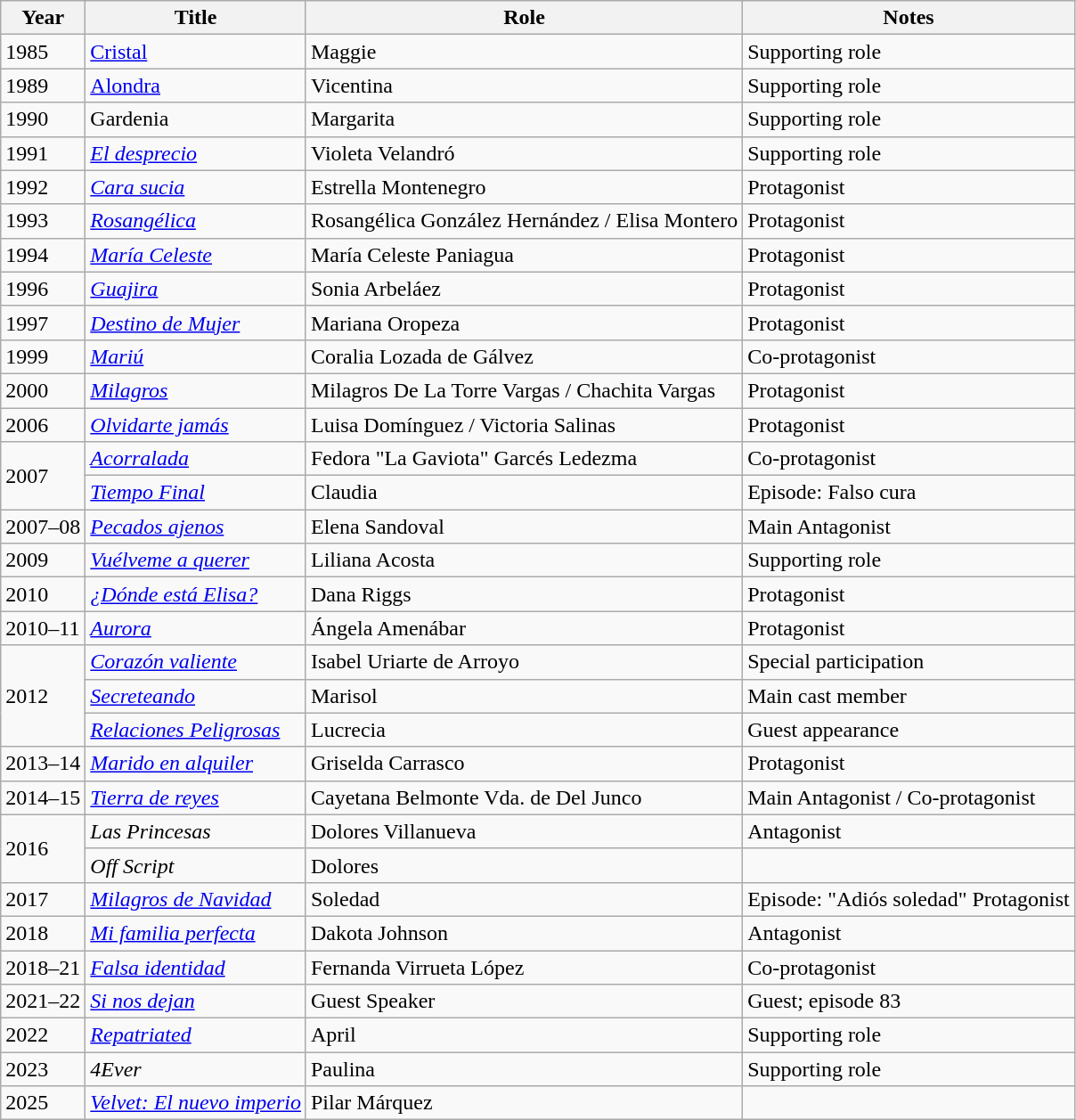<table class="wikitable sortable">
<tr>
<th>Year</th>
<th>Title</th>
<th>Role</th>
<th class="unsortable">Notes</th>
</tr>
<tr>
<td>1985</td>
<td><a href='#'>Cristal</a></td>
<td>Maggie</td>
<td>Supporting role</td>
</tr>
<tr>
<td>1989</td>
<td><a href='#'>Alondra</a></td>
<td>Vicentina</td>
<td>Supporting role</td>
</tr>
<tr>
<td>1990</td>
<td>Gardenia</td>
<td>Margarita</td>
<td>Supporting role</td>
</tr>
<tr>
<td>1991</td>
<td><em><a href='#'>El desprecio</a></em></td>
<td>Violeta Velandró</td>
<td>Supporting role</td>
</tr>
<tr>
<td>1992</td>
<td><em><a href='#'>Cara sucia</a></em></td>
<td>Estrella Montenegro</td>
<td>Protagonist</td>
</tr>
<tr>
<td>1993</td>
<td><em><a href='#'>Rosangélica</a></em></td>
<td>Rosangélica González Hernández / Elisa Montero</td>
<td>Protagonist</td>
</tr>
<tr>
<td>1994</td>
<td><em><a href='#'>María Celeste</a></em></td>
<td>María Celeste Paniagua</td>
<td>Protagonist</td>
</tr>
<tr>
<td>1996</td>
<td><em><a href='#'>Guajira</a></em></td>
<td>Sonia Arbeláez</td>
<td>Protagonist</td>
</tr>
<tr>
<td>1997</td>
<td><em><a href='#'>Destino de Mujer</a></em></td>
<td>Mariana Oropeza</td>
<td>Protagonist</td>
</tr>
<tr>
<td>1999</td>
<td><em><a href='#'>Mariú</a></em></td>
<td>Coralia Lozada de Gálvez</td>
<td>Co-protagonist</td>
</tr>
<tr>
<td>2000</td>
<td><em><a href='#'>Milagros</a></em></td>
<td>Milagros De La Torre Vargas / Chachita Vargas</td>
<td>Protagonist</td>
</tr>
<tr>
<td>2006</td>
<td><em><a href='#'>Olvidarte jamás</a></em></td>
<td>Luisa Domínguez / Victoria Salinas</td>
<td>Protagonist</td>
</tr>
<tr>
<td rowspan=2>2007</td>
<td><em><a href='#'>Acorralada</a></em></td>
<td>Fedora "La Gaviota" Garcés Ledezma</td>
<td>Co-protagonist</td>
</tr>
<tr>
<td><em><a href='#'>Tiempo Final</a></em></td>
<td>Claudia</td>
<td>Episode: Falso cura</td>
</tr>
<tr>
<td>2007–08</td>
<td><em><a href='#'>Pecados ajenos</a></em></td>
<td>Elena Sandoval</td>
<td>Main Antagonist</td>
</tr>
<tr>
<td>2009</td>
<td><em><a href='#'>Vuélveme a querer</a></em></td>
<td>Liliana Acosta</td>
<td>Supporting role</td>
</tr>
<tr>
<td>2010</td>
<td><em><a href='#'>¿Dónde está Elisa?</a></em></td>
<td>Dana Riggs</td>
<td>Protagonist</td>
</tr>
<tr>
<td>2010–11</td>
<td><em><a href='#'>Aurora</a></em></td>
<td>Ángela Amenábar</td>
<td>Protagonist</td>
</tr>
<tr>
<td rowspan=3>2012</td>
<td><em><a href='#'>Corazón valiente</a></em></td>
<td>Isabel Uriarte de Arroyo</td>
<td>Special participation</td>
</tr>
<tr>
<td><em><a href='#'>Secreteando</a></em></td>
<td>Marisol</td>
<td>Main cast member</td>
</tr>
<tr>
<td><em><a href='#'>Relaciones Peligrosas</a></em></td>
<td>Lucrecia</td>
<td>Guest appearance</td>
</tr>
<tr>
<td>2013–14</td>
<td><em><a href='#'>Marido en alquiler</a></em></td>
<td>Griselda Carrasco</td>
<td>Protagonist</td>
</tr>
<tr>
<td>2014–15</td>
<td><em><a href='#'>Tierra de reyes</a></em></td>
<td>Cayetana Belmonte Vda. de Del Junco</td>
<td>Main Antagonist / Co-protagonist</td>
</tr>
<tr>
<td rowspan=2>2016</td>
<td><em>Las Princesas</em></td>
<td>Dolores Villanueva</td>
<td>Antagonist</td>
</tr>
<tr>
<td><em>Off Script</em></td>
<td>Dolores</td>
<td></td>
</tr>
<tr>
<td>2017</td>
<td><em><a href='#'>Milagros de Navidad</a></em></td>
<td>Soledad</td>
<td>Episode: "Adiós soledad" Protagonist</td>
</tr>
<tr>
<td>2018</td>
<td><em><a href='#'>Mi familia perfecta</a></em></td>
<td>Dakota Johnson</td>
<td>Antagonist</td>
</tr>
<tr>
<td>2018–21</td>
<td><em><a href='#'>Falsa identidad</a></em></td>
<td>Fernanda Virrueta López</td>
<td>Co-protagonist</td>
</tr>
<tr>
<td>2021–22</td>
<td><em><a href='#'>Si nos dejan</a></em></td>
<td>Guest Speaker</td>
<td>Guest; episode 83</td>
</tr>
<tr>
<td>2022</td>
<td><em><a href='#'>Repatriated</a></em></td>
<td>April</td>
<td>Supporting role</td>
</tr>
<tr>
<td>2023</td>
<td><em>4Ever</em></td>
<td>Paulina</td>
<td>Supporting role</td>
</tr>
<tr>
<td>2025</td>
<td><em><a href='#'>Velvet: El nuevo imperio</a></em></td>
<td>Pilar Márquez</td>
<td></td>
</tr>
</table>
